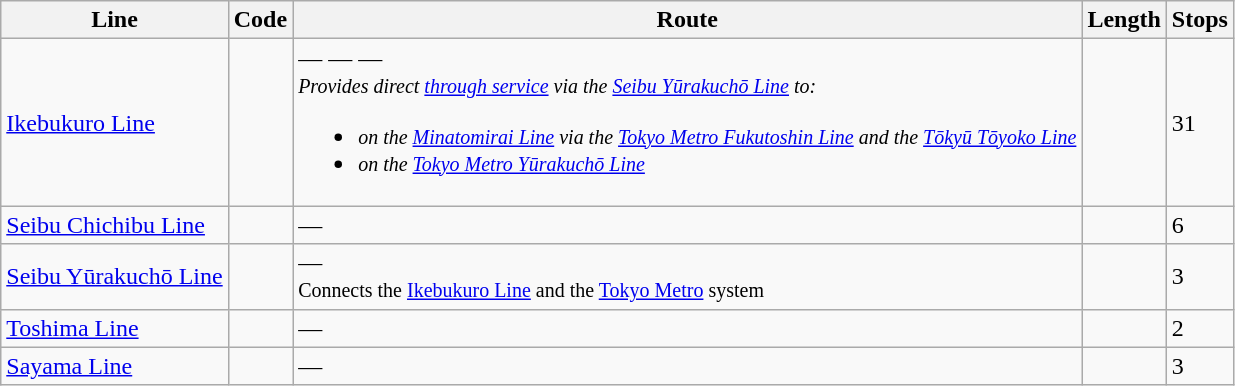<table class="wikitable">
<tr>
<th>Line</th>
<th>Code</th>
<th>Route</th>
<th>Length</th>
<th>Stops</th>
</tr>
<tr>
<td><a href='#'>Ikebukuro Line</a></td>
<td></td>
<td> —  —  — <br><small><em>Provides direct <a href='#'>through service</a> via the <a href='#'>Seibu Yūrakuchō Line</a> to:</em></small><ul><li><small><em> on the <a href='#'>Minatomirai Line</a> via the <a href='#'>Tokyo Metro Fukutoshin Line</a> and the <a href='#'>Tōkyū Tōyoko Line</a></em></small></li><li><small><em> on the <a href='#'>Tokyo Metro Yūrakuchō Line</a></em></small></li></ul></td>
<td></td>
<td>31</td>
</tr>
<tr>
<td><a href='#'>Seibu Chichibu Line</a></td>
<td></td>
<td> — </td>
<td></td>
<td>6</td>
</tr>
<tr>
<td><a href='#'>Seibu Yūrakuchō Line</a></td>
<td></td>
<td> — <br><small>Connects the <a href='#'>Ikebukuro Line</a> and the <a href='#'>Tokyo Metro</a> system</small></td>
<td></td>
<td>3</td>
</tr>
<tr>
<td><a href='#'>Toshima Line</a></td>
<td></td>
<td> — </td>
<td></td>
<td>2</td>
</tr>
<tr>
<td><a href='#'>Sayama Line</a></td>
<td></td>
<td> — </td>
<td></td>
<td>3</td>
</tr>
</table>
